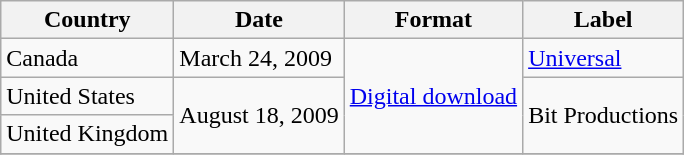<table class="wikitable">
<tr>
<th>Country</th>
<th>Date</th>
<th>Format</th>
<th>Label</th>
</tr>
<tr>
<td>Canada</td>
<td>March 24, 2009</td>
<td rowspan="3"><a href='#'>Digital download</a></td>
<td><a href='#'>Universal</a></td>
</tr>
<tr>
<td>United States</td>
<td rowspan="2">August 18, 2009</td>
<td rowspan="2">Bit Productions</td>
</tr>
<tr>
<td>United Kingdom</td>
</tr>
<tr>
</tr>
</table>
